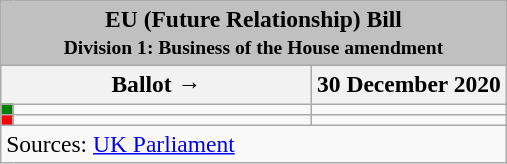<table class="wikitable" style="text-align:center; font-size:98%;">
<tr>
<td colspan="3" style="text-align:center; background:silver;"><strong>EU (Future Relationship) Bill<br><small>Division 1: Business of the House amendment</small></strong></td>
</tr>
<tr>
<th colspan="2" style="width:200px;">Ballot →</th>
<th>30 December 2020</th>
</tr>
<tr>
<th style="width:1px; background:green;"></th>
<td style="text-align:left;"></td>
<td></td>
</tr>
<tr>
<th style="background:red;"></th>
<td style="text-align:left;"></td>
<td></td>
</tr>
<tr>
<td colspan="3" style="text-align:left;">Sources: <a href='#'>UK Parliament</a></td>
</tr>
</table>
